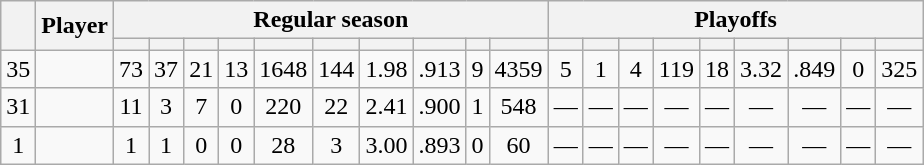<table class="wikitable plainrowheaders" style="text-align:center;">
<tr>
<th scope="col" rowspan="2"></th>
<th scope="col" rowspan="2">Player</th>
<th scope=colgroup colspan=10>Regular season</th>
<th scope=colgroup colspan=9>Playoffs</th>
</tr>
<tr>
<th scope="col"></th>
<th scope="col"></th>
<th scope="col"></th>
<th scope="col"></th>
<th scope="col"></th>
<th scope="col"></th>
<th scope="col"></th>
<th scope="col"></th>
<th scope="col"></th>
<th scope="col"></th>
<th scope="col"></th>
<th scope="col"></th>
<th scope="col"></th>
<th scope="col"></th>
<th scope="col"></th>
<th scope="col"></th>
<th scope="col"></th>
<th scope="col"></th>
<th scope="col"></th>
</tr>
<tr>
<td scope="row">35</td>
<td align="left"></td>
<td>73</td>
<td>37</td>
<td>21</td>
<td>13</td>
<td>1648</td>
<td>144</td>
<td>1.98</td>
<td>.913</td>
<td>9</td>
<td>4359</td>
<td>5</td>
<td>1</td>
<td>4</td>
<td>119</td>
<td>18</td>
<td>3.32</td>
<td>.849</td>
<td>0</td>
<td>325</td>
</tr>
<tr>
<td scope="row">31</td>
<td align="left"></td>
<td>11</td>
<td>3</td>
<td>7</td>
<td>0</td>
<td>220</td>
<td>22</td>
<td>2.41</td>
<td>.900</td>
<td>1</td>
<td>548</td>
<td>—</td>
<td>—</td>
<td>—</td>
<td>—</td>
<td>—</td>
<td>—</td>
<td>—</td>
<td>—</td>
<td>—</td>
</tr>
<tr>
<td scope="row">1</td>
<td align="left"></td>
<td>1</td>
<td>1</td>
<td>0</td>
<td>0</td>
<td>28</td>
<td>3</td>
<td>3.00</td>
<td>.893</td>
<td>0</td>
<td>60</td>
<td>—</td>
<td>—</td>
<td>—</td>
<td>—</td>
<td>—</td>
<td>—</td>
<td>—</td>
<td>—</td>
<td>—</td>
</tr>
</table>
